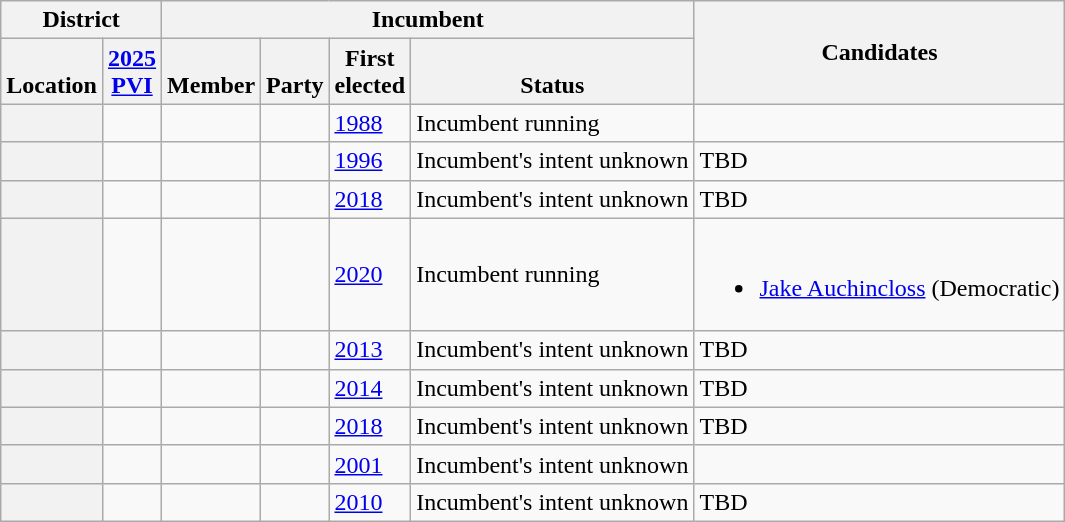<table class="wikitable sortable">
<tr>
<th colspan=2>District</th>
<th colspan=4>Incumbent</th>
<th rowspan=2 class="unsortable">Candidates</th>
</tr>
<tr valign=bottom>
<th>Location</th>
<th><a href='#'>2025<br>PVI</a></th>
<th>Member</th>
<th>Party</th>
<th>First<br>elected</th>
<th>Status</th>
</tr>
<tr>
<th></th>
<td></td>
<td></td>
<td></td>
<td><a href='#'>1988</a></td>
<td>Incumbent running</td>
<td></td>
</tr>
<tr>
<th></th>
<td></td>
<td></td>
<td></td>
<td><a href='#'>1996</a></td>
<td>Incumbent's intent unknown</td>
<td>TBD</td>
</tr>
<tr>
<th></th>
<td></td>
<td></td>
<td></td>
<td><a href='#'>2018</a></td>
<td>Incumbent's intent unknown</td>
<td>TBD</td>
</tr>
<tr>
<th></th>
<td></td>
<td></td>
<td></td>
<td><a href='#'>2020</a></td>
<td>Incumbent running</td>
<td><br><ul><li><a href='#'>Jake Auchincloss</a> (Democratic)</li></ul></td>
</tr>
<tr>
<th></th>
<td></td>
<td></td>
<td></td>
<td><a href='#'>2013 </a></td>
<td>Incumbent's intent unknown</td>
<td>TBD</td>
</tr>
<tr>
<th></th>
<td></td>
<td></td>
<td></td>
<td><a href='#'>2014</a></td>
<td>Incumbent's intent unknown</td>
<td>TBD</td>
</tr>
<tr>
<th></th>
<td></td>
<td></td>
<td></td>
<td><a href='#'>2018</a></td>
<td>Incumbent's intent unknown</td>
<td>TBD</td>
</tr>
<tr>
<th></th>
<td></td>
<td></td>
<td></td>
<td><a href='#'>2001 </a></td>
<td>Incumbent's intent unknown</td>
<td></td>
</tr>
<tr>
<th></th>
<td></td>
<td></td>
<td></td>
<td><a href='#'>2010</a></td>
<td>Incumbent's intent unknown</td>
<td>TBD</td>
</tr>
</table>
